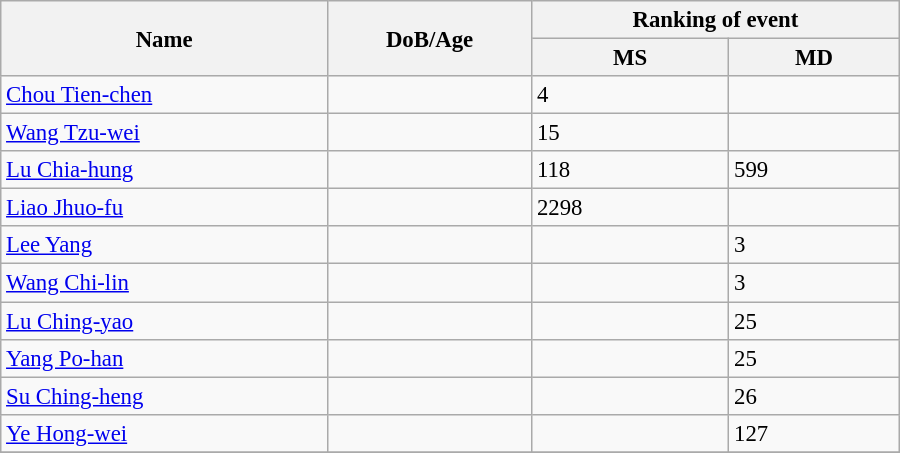<table class="wikitable"  style="width:600px; font-size:95%;">
<tr>
<th align="left" rowspan="2">Name</th>
<th align="left" rowspan="2">DoB/Age</th>
<th align="center" colspan="2">Ranking of event</th>
</tr>
<tr>
<th align="center">MS</th>
<th align="center">MD</th>
</tr>
<tr>
<td align="left"><a href='#'>Chou Tien-chen</a></td>
<td align="left"></td>
<td>4</td>
<td></td>
</tr>
<tr>
<td align="left"><a href='#'>Wang Tzu-wei</a></td>
<td align="left"></td>
<td>15</td>
<td></td>
</tr>
<tr>
<td align="left"><a href='#'>Lu Chia-hung</a></td>
<td align="left"></td>
<td>118</td>
<td>599</td>
</tr>
<tr>
<td align="left"><a href='#'>Liao Jhuo-fu</a></td>
<td align="left"></td>
<td>2298</td>
<td></td>
</tr>
<tr>
<td align="left"><a href='#'>Lee Yang</a></td>
<td align="left"></td>
<td></td>
<td>3</td>
</tr>
<tr>
<td align="left"><a href='#'>Wang Chi-lin</a></td>
<td align="left"></td>
<td></td>
<td>3</td>
</tr>
<tr>
<td align="left"><a href='#'>Lu Ching-yao</a></td>
<td align="left"></td>
<td></td>
<td>25</td>
</tr>
<tr>
<td align="left"><a href='#'>Yang Po-han</a></td>
<td align="left"></td>
<td></td>
<td>25</td>
</tr>
<tr>
<td align="left"><a href='#'>Su Ching-heng</a></td>
<td align="left"></td>
<td></td>
<td>26</td>
</tr>
<tr>
<td align="left"><a href='#'>Ye Hong-wei</a></td>
<td align="left"></td>
<td></td>
<td>127</td>
</tr>
<tr>
</tr>
</table>
